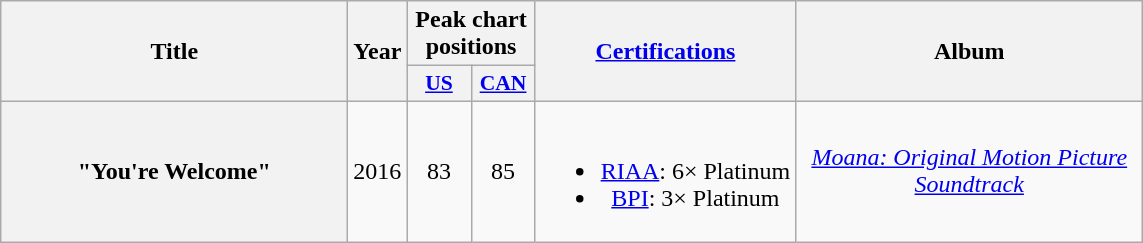<table class="wikitable plainrowheaders" style="text-align:center;">
<tr>
<th scope="col" rowspan="2" style="width:14em;">Title</th>
<th scope="col" rowspan="2" style="width:1em;">Year</th>
<th colspan="2" scope="col">Peak chart positions</th>
<th scope="col" rowspan="2"><a href='#'>Certifications</a></th>
<th scope="col" rowspan="2" style="width:14em;">Album</th>
</tr>
<tr>
<th scope="col" style="width:2.5em;font-size:90%;"><a href='#'>US</a><br></th>
<th scope="col" style="width:2.5em;font-size:90%;"><a href='#'>CAN</a><br></th>
</tr>
<tr>
<th scope="row">"You're Welcome"</th>
<td>2016</td>
<td>83</td>
<td>85</td>
<td><br><ul><li><a href='#'>RIAA</a>: 6× Platinum</li><li><a href='#'>BPI</a>: 3× Platinum</li></ul></td>
<td><em><a href='#'>Moana: Original Motion Picture Soundtrack</a></em></td>
</tr>
</table>
